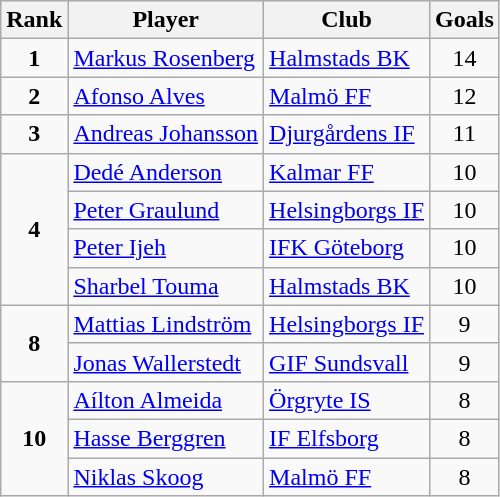<table class="wikitable" style="text-align:center">
<tr>
<th>Rank</th>
<th>Player</th>
<th>Club</th>
<th>Goals</th>
</tr>
<tr>
<td rowspan="1"><strong>1</strong></td>
<td align="left"> <a href='#'>Markus Rosenberg</a></td>
<td align="left"><a href='#'>Halmstads BK</a></td>
<td>14</td>
</tr>
<tr>
<td rowspan="1"><strong>2</strong></td>
<td align="left"> <a href='#'>Afonso Alves</a></td>
<td align="left"><a href='#'>Malmö FF</a></td>
<td>12</td>
</tr>
<tr>
<td rowspan="1"><strong>3</strong></td>
<td align="left"> <a href='#'>Andreas Johansson</a></td>
<td align="left"><a href='#'>Djurgårdens IF</a></td>
<td>11</td>
</tr>
<tr>
<td rowspan="4"><strong>4</strong></td>
<td align="left"> <a href='#'>Dedé Anderson</a></td>
<td align="left"><a href='#'>Kalmar FF</a></td>
<td>10</td>
</tr>
<tr>
<td align="left"> <a href='#'>Peter Graulund</a></td>
<td align="left"><a href='#'>Helsingborgs IF</a></td>
<td>10</td>
</tr>
<tr>
<td align="left"> <a href='#'>Peter Ijeh</a></td>
<td align="left"><a href='#'>IFK Göteborg</a></td>
<td>10</td>
</tr>
<tr>
<td align="left"> <a href='#'>Sharbel Touma</a></td>
<td align="left"><a href='#'>Halmstads BK</a></td>
<td>10</td>
</tr>
<tr>
<td rowspan="2"><strong>8</strong></td>
<td align="left"> <a href='#'>Mattias Lindström</a></td>
<td align="left"><a href='#'>Helsingborgs IF</a></td>
<td>9</td>
</tr>
<tr>
<td align="left"> <a href='#'>Jonas Wallerstedt</a></td>
<td align="left"><a href='#'>GIF Sundsvall</a></td>
<td>9</td>
</tr>
<tr>
<td rowspan="3"><strong>10</strong></td>
<td align="left"> <a href='#'>Aílton Almeida</a></td>
<td align="left"><a href='#'>Örgryte IS</a></td>
<td>8</td>
</tr>
<tr>
<td align="left"> <a href='#'>Hasse Berggren</a></td>
<td align="left"><a href='#'>IF Elfsborg</a></td>
<td>8</td>
</tr>
<tr>
<td align="left"> <a href='#'>Niklas Skoog</a></td>
<td align="left"><a href='#'>Malmö FF</a></td>
<td>8</td>
</tr>
</table>
